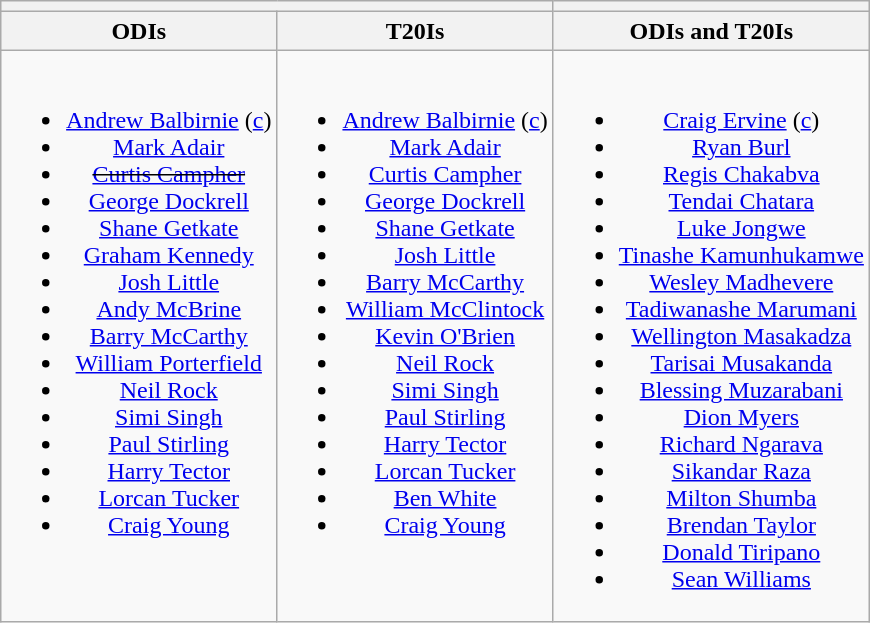<table class="wikitable" style="text-align:center; margin:auto">
<tr>
<th colspan=2></th>
<th></th>
</tr>
<tr>
<th>ODIs</th>
<th>T20Is</th>
<th>ODIs and T20Is</th>
</tr>
<tr style="vertical-align:top">
<td><br><ul><li><a href='#'>Andrew Balbirnie</a> (<a href='#'>c</a>)</li><li><a href='#'>Mark Adair</a></li><li><s><a href='#'>Curtis Campher</a></s></li><li><a href='#'>George Dockrell</a></li><li><a href='#'>Shane Getkate</a></li><li><a href='#'>Graham Kennedy</a></li><li><a href='#'>Josh Little</a></li><li><a href='#'>Andy McBrine</a></li><li><a href='#'>Barry McCarthy</a></li><li><a href='#'>William Porterfield</a></li><li><a href='#'>Neil Rock</a></li><li><a href='#'>Simi Singh</a></li><li><a href='#'>Paul Stirling</a></li><li><a href='#'>Harry Tector</a></li><li><a href='#'>Lorcan Tucker</a></li><li><a href='#'>Craig Young</a></li></ul></td>
<td><br><ul><li><a href='#'>Andrew Balbirnie</a> (<a href='#'>c</a>)</li><li><a href='#'>Mark Adair</a></li><li><a href='#'>Curtis Campher</a></li><li><a href='#'>George Dockrell</a></li><li><a href='#'>Shane Getkate</a></li><li><a href='#'>Josh Little</a></li><li><a href='#'>Barry McCarthy</a></li><li><a href='#'>William McClintock</a></li><li><a href='#'>Kevin O'Brien</a></li><li><a href='#'>Neil Rock</a></li><li><a href='#'>Simi Singh</a></li><li><a href='#'>Paul Stirling</a></li><li><a href='#'>Harry Tector</a></li><li><a href='#'>Lorcan Tucker</a></li><li><a href='#'>Ben White</a></li><li><a href='#'>Craig Young</a></li></ul></td>
<td><br><ul><li><a href='#'>Craig Ervine</a> (<a href='#'>c</a>)</li><li><a href='#'>Ryan Burl</a></li><li><a href='#'>Regis Chakabva</a></li><li><a href='#'>Tendai Chatara</a></li><li><a href='#'>Luke Jongwe</a></li><li><a href='#'>Tinashe Kamunhukamwe</a></li><li><a href='#'>Wesley Madhevere</a></li><li><a href='#'>Tadiwanashe Marumani</a></li><li><a href='#'>Wellington Masakadza</a></li><li><a href='#'>Tarisai Musakanda</a></li><li><a href='#'>Blessing Muzarabani</a></li><li><a href='#'>Dion Myers</a></li><li><a href='#'>Richard Ngarava</a></li><li><a href='#'>Sikandar Raza</a></li><li><a href='#'>Milton Shumba</a></li><li><a href='#'>Brendan Taylor</a></li><li><a href='#'>Donald Tiripano</a></li><li><a href='#'>Sean Williams</a></li></ul></td>
</tr>
</table>
